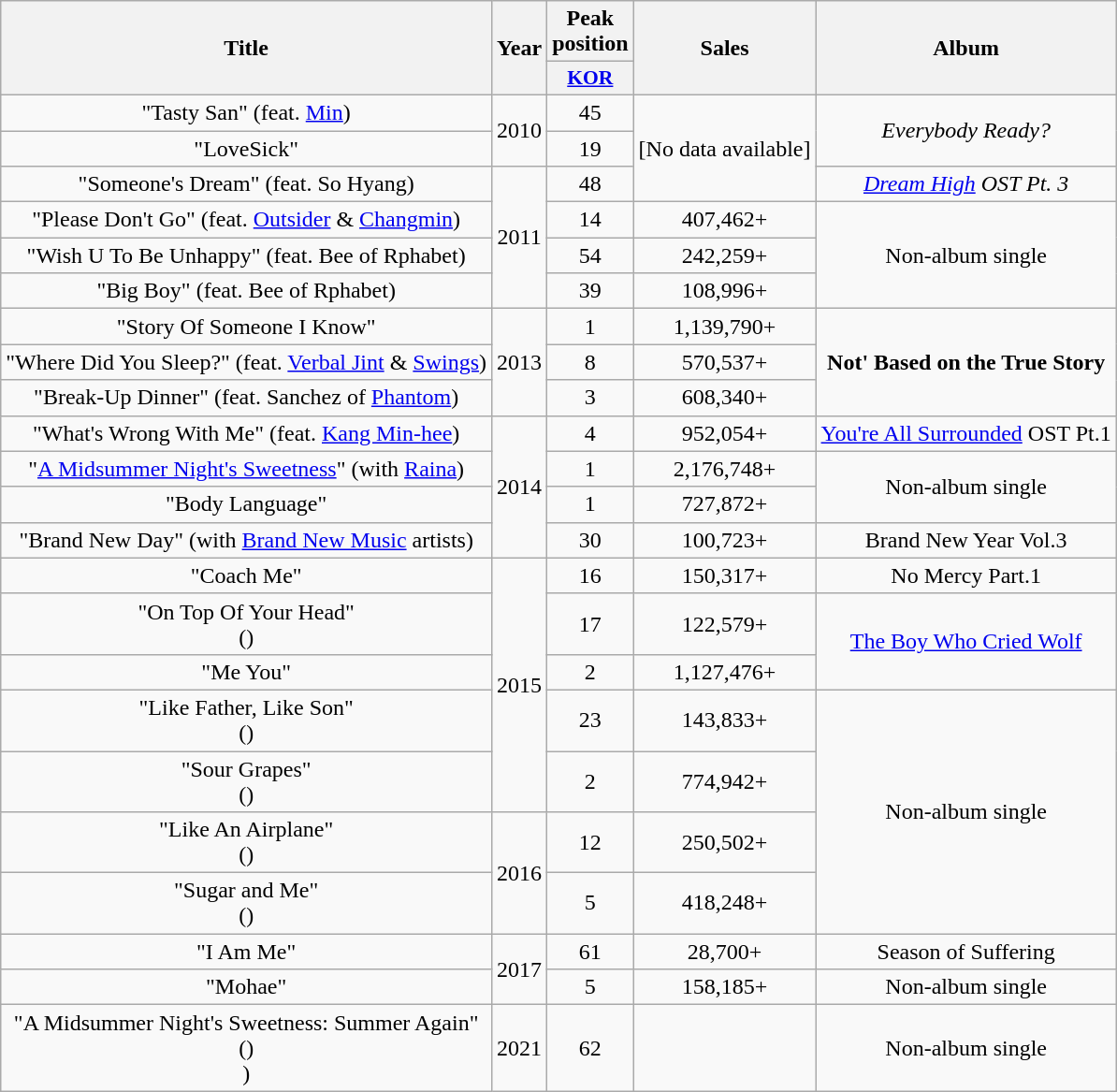<table class="wikitable plainrowheaders" style="text-align:center">
<tr>
<th rowspan="2">Title</th>
<th rowspan="2">Year</th>
<th>Peak position</th>
<th rowspan="2">Sales</th>
<th rowspan="2">Album</th>
</tr>
<tr>
<th scope="col" style="width:3em;font-size:90%;"><a href='#'>KOR</a><br></th>
</tr>
<tr>
<td scope="row">"Tasty San" (feat. <a href='#'>Min</a>)</td>
<td rowspan="2">2010</td>
<td>45</td>
<td rowspan="3">[No data available]</td>
<td rowspan="2"><em>Everybody Ready?</em></td>
</tr>
<tr>
<td scope="row">"LoveSick"</td>
<td>19</td>
</tr>
<tr>
<td scope="row">"Someone's Dream" (feat. So Hyang)</td>
<td rowspan="4">2011</td>
<td>48</td>
<td rowspan="1"><em><a href='#'>Dream High</a> OST Pt. 3</em></td>
</tr>
<tr>
<td scope="row">"Please Don't Go" (feat. <a href='#'>Outsider</a> & <a href='#'>Changmin</a>)</td>
<td>14</td>
<td>407,462+</td>
<td rowspan="3">Non-album single</td>
</tr>
<tr>
<td scope="row">"Wish U To Be Unhappy" (feat. Bee of Rphabet)</td>
<td>54</td>
<td>242,259+</td>
</tr>
<tr>
<td scope="row">"Big Boy" (feat. Bee of Rphabet)</td>
<td>39</td>
<td>108,996+</td>
</tr>
<tr>
<td scope="row">"Story Of Someone I Know"</td>
<td rowspan="3">2013</td>
<td>1</td>
<td>1,139,790+</td>
<td rowspan="3"><strong>Not' Based on the True Story<em></td>
</tr>
<tr>
<td scope="row">"Where Did You Sleep?" (feat. <a href='#'>Verbal Jint</a> & <a href='#'>Swings</a>)</td>
<td>8</td>
<td>570,537+</td>
</tr>
<tr>
<td scope="row">"Break-Up Dinner" (feat. Sanchez of <a href='#'>Phantom</a>)</td>
<td>3</td>
<td>608,340+</td>
</tr>
<tr>
<td scope="row">"What's Wrong With Me" (feat. <a href='#'>Kang Min-hee</a>)</td>
<td rowspan="4">2014</td>
<td>4</td>
<td>952,054+</td>
<td></em><a href='#'>You're All Surrounded</a> OST Pt.1<em></td>
</tr>
<tr>
<td scope="row">"<a href='#'>A Midsummer Night's Sweetness</a>" (with <a href='#'>Raina</a>)</td>
<td>1</td>
<td>2,176,748+</td>
<td rowspan="2">Non-album single</td>
</tr>
<tr>
<td scope="row">"Body Language"<br></td>
<td>1</td>
<td>727,872+</td>
</tr>
<tr>
<td scope="row">"Brand New Day" (with <a href='#'>Brand New Music</a> artists)</td>
<td>30</td>
<td>100,723+</td>
<td></em>Brand New Year Vol.3<em></td>
</tr>
<tr>
<td scope="row">"Coach Me"<br></td>
<td rowspan="5">2015</td>
<td>16</td>
<td>150,317+</td>
<td></em>No Mercy Part.1<em></td>
</tr>
<tr>
<td scope="row">"On Top Of Your Head"<br>()<br></td>
<td>17</td>
<td>122,579+</td>
<td rowspan="2"><a href='#'></em>The Boy Who Cried Wolf<em></a></td>
</tr>
<tr>
<td scope="row">"Me You"<br></td>
<td>2</td>
<td>1,127,476+</td>
</tr>
<tr>
<td scope="row">"Like Father, Like Son"<br>()</td>
<td>23</td>
<td>143,833+</td>
<td rowspan="4">Non-album single</td>
</tr>
<tr>
<td>"Sour Grapes"<br>()<br></td>
<td>2</td>
<td>774,942+</td>
</tr>
<tr>
<td scope="row">"Like An Airplane"<br>()<br></td>
<td rowspan="2">2016</td>
<td>12</td>
<td>250,502+</td>
</tr>
<tr>
<td scope="row">"Sugar and Me"<br>()<br></td>
<td>5</td>
<td>418,248+</td>
</tr>
<tr>
<td scope="row">"I Am Me"<br></td>
<td rowspan="2">2017</td>
<td>61</td>
<td>28,700+</td>
<td></em>Season of Suffering<em></td>
</tr>
<tr>
<td scope="row">"Mohae"<br></td>
<td>5</td>
<td>158,185+</td>
<td>Non-album single</td>
</tr>
<tr>
<td>"A Midsummer Night's Sweetness: Summer Again"<br>()<br>)</td>
<td>2021</td>
<td>62</td>
<td></td>
<td>Non-album single</td>
</tr>
</table>
